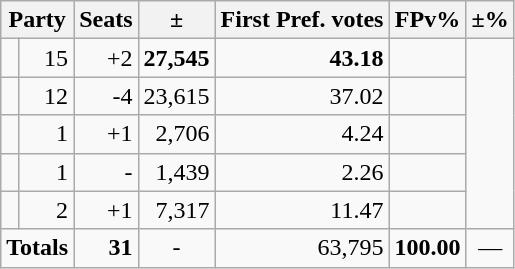<table class=wikitable>
<tr>
<th colspan=2 align=center>Party</th>
<th valign=top>Seats</th>
<th valign=top>±</th>
<th valign=top>First Pref. votes</th>
<th valign=top>FPv%</th>
<th valign=top>±%</th>
</tr>
<tr>
<td></td>
<td align=right>15</td>
<td align=right>+2</td>
<td align=right><strong>27,545</strong></td>
<td align=right><strong>43.18</strong></td>
<td align=right></td>
</tr>
<tr>
<td></td>
<td align=right>12</td>
<td align=right>-4</td>
<td align=right>23,615</td>
<td align=right>37.02</td>
<td align=right></td>
</tr>
<tr>
<td></td>
<td align=right>1</td>
<td align=right>+1</td>
<td align=right>2,706</td>
<td align=right>4.24</td>
<td align=right></td>
</tr>
<tr>
<td></td>
<td align=right>1</td>
<td align=right>-</td>
<td align=right>1,439</td>
<td align=right>2.26</td>
<td align=right></td>
</tr>
<tr>
<td></td>
<td align=right>2</td>
<td align=right>+1</td>
<td align=right>7,317</td>
<td align=right>11.47</td>
<td align=right></td>
</tr>
<tr>
<td colspan=2 align=center><strong>Totals</strong></td>
<td align=right><strong>31</strong></td>
<td align=center>-</td>
<td align=right>63,795</td>
<td align=center><strong>100.00</strong></td>
<td align=center>—</td>
</tr>
</table>
